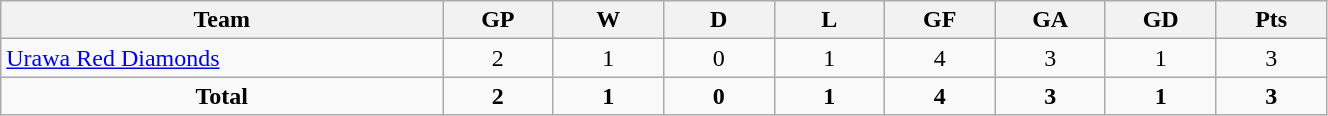<table width=70% class="wikitable" style="text-align:center">
<tr>
<th width=20%>Team</th>
<th width=5%>GP</th>
<th width=5%>W</th>
<th width=5%>D</th>
<th width=5%>L</th>
<th width=5%>GF</th>
<th width=5%>GA</th>
<th width=5%>GD</th>
<th width=5%>Pts</th>
</tr>
<tr>
<td align=left> <a href='#'>Urawa Red Diamonds</a></td>
<td>2</td>
<td>1</td>
<td>0</td>
<td>1</td>
<td>4</td>
<td>3</td>
<td>1</td>
<td>3</td>
</tr>
<tr style="font-weight:bold">
<td>Total</td>
<td>2</td>
<td>1</td>
<td>0</td>
<td>1</td>
<td>4</td>
<td>3</td>
<td>1</td>
<td>3</td>
</tr>
</table>
